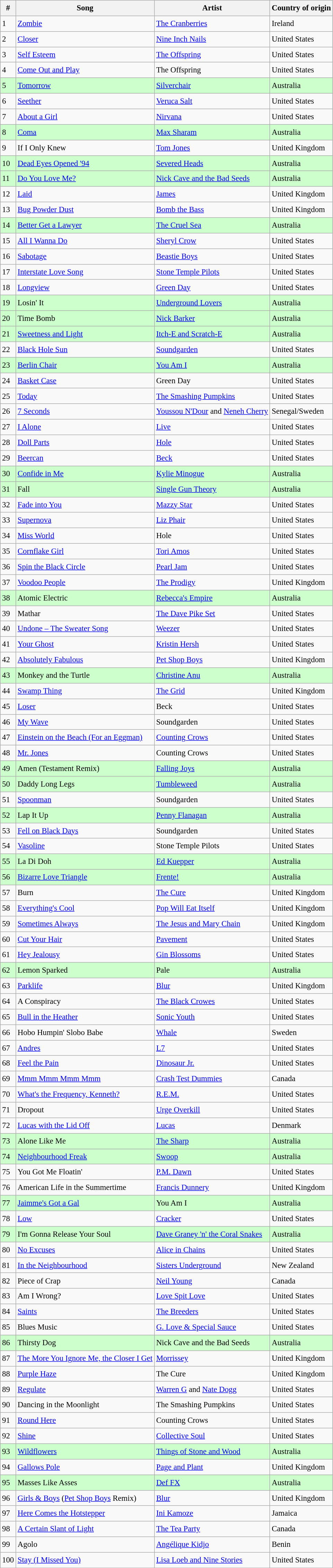<table class="wikitable sortable" style="font-size:0.95em;line-height:1.5em;">
<tr>
<th>#</th>
<th>Song</th>
<th>Artist</th>
<th>Country of origin</th>
</tr>
<tr>
<td>1</td>
<td><a href='#'>Zombie</a></td>
<td><a href='#'>The Cranberries</a></td>
<td>Ireland</td>
</tr>
<tr>
<td>2</td>
<td><a href='#'>Closer</a></td>
<td><a href='#'>Nine Inch Nails</a></td>
<td>United States</td>
</tr>
<tr>
<td>3</td>
<td><a href='#'>Self Esteem</a></td>
<td><a href='#'>The Offspring</a></td>
<td>United States</td>
</tr>
<tr>
<td>4</td>
<td><a href='#'>Come Out and Play</a></td>
<td>The Offspring</td>
<td>United States</td>
</tr>
<tr style="background:#ccffcc">
<td>5</td>
<td><a href='#'>Tomorrow</a></td>
<td><a href='#'>Silverchair</a></td>
<td>Australia</td>
</tr>
<tr>
<td>6</td>
<td><a href='#'>Seether</a></td>
<td><a href='#'>Veruca Salt</a></td>
<td>United States</td>
</tr>
<tr>
<td>7</td>
<td><a href='#'>About a Girl</a></td>
<td><a href='#'>Nirvana</a></td>
<td>United States</td>
</tr>
<tr style="background:#ccffcc">
<td>8</td>
<td><a href='#'>Coma</a></td>
<td><a href='#'>Max Sharam</a></td>
<td>Australia</td>
</tr>
<tr>
<td>9</td>
<td>If I Only Knew</td>
<td><a href='#'>Tom Jones</a></td>
<td>United Kingdom</td>
</tr>
<tr style="background:#ccffcc">
<td>10</td>
<td><a href='#'>Dead Eyes Opened '94</a></td>
<td><a href='#'>Severed Heads</a></td>
<td>Australia</td>
</tr>
<tr style="background:#ccffcc">
<td>11</td>
<td><a href='#'>Do You Love Me?</a></td>
<td><a href='#'>Nick Cave and the Bad Seeds</a></td>
<td>Australia</td>
</tr>
<tr>
<td>12</td>
<td><a href='#'>Laid</a></td>
<td><a href='#'>James</a></td>
<td>United Kingdom</td>
</tr>
<tr>
<td>13</td>
<td><a href='#'>Bug Powder Dust</a></td>
<td><a href='#'>Bomb the Bass</a></td>
<td>United Kingdom</td>
</tr>
<tr style="background:#ccffcc">
<td>14</td>
<td><a href='#'>Better Get a Lawyer</a></td>
<td><a href='#'>The Cruel Sea</a></td>
<td>Australia</td>
</tr>
<tr>
<td>15</td>
<td><a href='#'>All I Wanna Do</a></td>
<td><a href='#'>Sheryl Crow</a></td>
<td>United States</td>
</tr>
<tr>
<td>16</td>
<td><a href='#'>Sabotage</a></td>
<td><a href='#'>Beastie Boys</a></td>
<td>United States</td>
</tr>
<tr>
<td>17</td>
<td><a href='#'>Interstate Love Song</a></td>
<td><a href='#'>Stone Temple Pilots</a></td>
<td>United States</td>
</tr>
<tr>
<td>18</td>
<td><a href='#'>Longview</a></td>
<td><a href='#'>Green Day</a></td>
<td>United States</td>
</tr>
<tr style="background:#ccffcc">
<td>19</td>
<td>Losin' It</td>
<td><a href='#'>Underground Lovers</a></td>
<td>Australia</td>
</tr>
<tr style="background:#ccffcc">
<td>20</td>
<td>Time Bomb</td>
<td><a href='#'>Nick Barker</a></td>
<td>Australia</td>
</tr>
<tr style="background:#ccffcc">
<td>21</td>
<td><a href='#'>Sweetness and Light</a></td>
<td><a href='#'>Itch-E and Scratch-E</a></td>
<td>Australia</td>
</tr>
<tr>
<td>22</td>
<td><a href='#'>Black Hole Sun</a></td>
<td><a href='#'>Soundgarden</a></td>
<td>United States</td>
</tr>
<tr style="background:#ccffcc">
<td>23</td>
<td><a href='#'>Berlin Chair</a></td>
<td><a href='#'>You Am I</a></td>
<td>Australia</td>
</tr>
<tr>
<td>24</td>
<td><a href='#'>Basket Case</a></td>
<td>Green Day</td>
<td>United States</td>
</tr>
<tr>
<td>25</td>
<td><a href='#'>Today</a></td>
<td><a href='#'>The Smashing Pumpkins</a></td>
<td>United States</td>
</tr>
<tr>
<td>26</td>
<td><a href='#'>7 Seconds</a></td>
<td><a href='#'>Youssou N'Dour</a> and <a href='#'>Neneh Cherry</a></td>
<td>Senegal/Sweden</td>
</tr>
<tr>
<td>27</td>
<td><a href='#'>I Alone</a></td>
<td><a href='#'>Live</a></td>
<td>United States</td>
</tr>
<tr>
<td>28</td>
<td><a href='#'>Doll Parts</a></td>
<td><a href='#'>Hole</a></td>
<td>United States</td>
</tr>
<tr>
<td>29</td>
<td><a href='#'>Beercan</a></td>
<td><a href='#'>Beck</a></td>
<td>United States</td>
</tr>
<tr style="background:#ccffcc">
<td>30</td>
<td><a href='#'>Confide in Me</a></td>
<td><a href='#'>Kylie Minogue</a></td>
<td>Australia</td>
</tr>
<tr style="background:#ccffcc">
<td>31</td>
<td>Fall</td>
<td><a href='#'>Single Gun Theory</a></td>
<td>Australia</td>
</tr>
<tr>
<td>32</td>
<td><a href='#'>Fade into You</a></td>
<td><a href='#'>Mazzy Star</a></td>
<td>United States</td>
</tr>
<tr>
<td>33</td>
<td><a href='#'>Supernova</a></td>
<td><a href='#'>Liz Phair</a></td>
<td>United States</td>
</tr>
<tr>
<td>34</td>
<td><a href='#'>Miss World</a></td>
<td>Hole</td>
<td>United States</td>
</tr>
<tr>
<td>35</td>
<td><a href='#'>Cornflake Girl</a></td>
<td><a href='#'>Tori Amos</a></td>
<td>United States</td>
</tr>
<tr>
<td>36</td>
<td><a href='#'>Spin the Black Circle</a></td>
<td><a href='#'>Pearl Jam</a></td>
<td>United States</td>
</tr>
<tr>
<td>37</td>
<td><a href='#'>Voodoo People</a></td>
<td><a href='#'>The Prodigy</a></td>
<td>United Kingdom</td>
</tr>
<tr style="background:#ccffcc">
<td>38</td>
<td>Atomic Electric</td>
<td><a href='#'>Rebecca's Empire</a></td>
<td>Australia</td>
</tr>
<tr>
<td>39</td>
<td>Mathar</td>
<td><a href='#'>The Dave Pike Set</a></td>
<td>United States</td>
</tr>
<tr>
<td>40</td>
<td><a href='#'>Undone – The Sweater Song</a></td>
<td><a href='#'>Weezer</a></td>
<td>United States</td>
</tr>
<tr>
<td>41</td>
<td><a href='#'>Your Ghost</a></td>
<td><a href='#'>Kristin Hersh</a></td>
<td>United States</td>
</tr>
<tr>
<td>42</td>
<td><a href='#'>Absolutely Fabulous</a></td>
<td><a href='#'>Pet Shop Boys</a></td>
<td>United Kingdom</td>
</tr>
<tr style="background:#ccffcc">
<td>43</td>
<td>Monkey and the Turtle</td>
<td><a href='#'>Christine Anu</a></td>
<td>Australia</td>
</tr>
<tr>
<td>44</td>
<td><a href='#'>Swamp Thing</a></td>
<td><a href='#'>The Grid</a></td>
<td>United Kingdom</td>
</tr>
<tr>
<td>45</td>
<td><a href='#'>Loser</a></td>
<td>Beck</td>
<td>United States</td>
</tr>
<tr>
<td>46</td>
<td><a href='#'>My Wave</a></td>
<td>Soundgarden</td>
<td>United States</td>
</tr>
<tr>
<td>47</td>
<td><a href='#'>Einstein on the Beach (For an Eggman)</a></td>
<td><a href='#'>Counting Crows</a></td>
<td>United States</td>
</tr>
<tr>
<td>48</td>
<td><a href='#'>Mr. Jones</a></td>
<td>Counting Crows</td>
<td>United States</td>
</tr>
<tr style="background:#ccffcc">
<td>49</td>
<td>Amen (Testament Remix)</td>
<td><a href='#'>Falling Joys</a></td>
<td>Australia</td>
</tr>
<tr style="background:#ccffcc">
<td>50</td>
<td>Daddy Long Legs</td>
<td><a href='#'>Tumbleweed</a></td>
<td>Australia</td>
</tr>
<tr>
<td>51</td>
<td><a href='#'>Spoonman</a></td>
<td>Soundgarden</td>
<td>United States</td>
</tr>
<tr style="background:#ccffcc">
<td>52</td>
<td>Lap It Up</td>
<td><a href='#'>Penny Flanagan</a></td>
<td>Australia</td>
</tr>
<tr>
<td>53</td>
<td><a href='#'>Fell on Black Days</a></td>
<td>Soundgarden</td>
<td>United States</td>
</tr>
<tr>
<td>54</td>
<td><a href='#'>Vasoline</a></td>
<td>Stone Temple Pilots</td>
<td>United States</td>
</tr>
<tr style="background:#ccffcc">
<td>55</td>
<td>La Di Doh</td>
<td><a href='#'>Ed Kuepper</a></td>
<td>Australia</td>
</tr>
<tr style="background:#ccffcc">
<td>56</td>
<td><a href='#'>Bizarre Love Triangle</a></td>
<td><a href='#'>Frente!</a></td>
<td>Australia</td>
</tr>
<tr>
<td>57</td>
<td>Burn</td>
<td><a href='#'>The Cure</a></td>
<td>United Kingdom</td>
</tr>
<tr>
<td>58</td>
<td><a href='#'>Everything's Cool</a></td>
<td><a href='#'>Pop Will Eat Itself</a></td>
<td>United Kingdom</td>
</tr>
<tr>
<td>59</td>
<td><a href='#'>Sometimes Always</a></td>
<td><a href='#'>The Jesus and Mary Chain</a></td>
<td>United Kingdom</td>
</tr>
<tr>
<td>60</td>
<td><a href='#'>Cut Your Hair</a></td>
<td><a href='#'>Pavement</a></td>
<td>United States</td>
</tr>
<tr>
<td>61</td>
<td><a href='#'>Hey Jealousy</a></td>
<td><a href='#'>Gin Blossoms</a></td>
<td>United States</td>
</tr>
<tr style="background:#ccffcc">
<td>62</td>
<td>Lemon Sparked</td>
<td>Pale</td>
<td>Australia</td>
</tr>
<tr>
<td>63</td>
<td><a href='#'>Parklife</a></td>
<td><a href='#'>Blur</a></td>
<td>United Kingdom</td>
</tr>
<tr>
<td>64</td>
<td>A Conspiracy</td>
<td><a href='#'>The Black Crowes</a></td>
<td>United States</td>
</tr>
<tr>
<td>65</td>
<td><a href='#'>Bull in the Heather</a></td>
<td><a href='#'>Sonic Youth</a></td>
<td>United States</td>
</tr>
<tr>
<td>66</td>
<td>Hobo Humpin' Slobo Babe</td>
<td><a href='#'>Whale</a></td>
<td>Sweden</td>
</tr>
<tr>
<td>67</td>
<td><a href='#'>Andres</a></td>
<td><a href='#'>L7</a></td>
<td>United States</td>
</tr>
<tr>
<td>68</td>
<td><a href='#'>Feel the Pain</a></td>
<td><a href='#'>Dinosaur Jr.</a></td>
<td>United States</td>
</tr>
<tr>
<td>69</td>
<td><a href='#'>Mmm Mmm Mmm Mmm</a></td>
<td><a href='#'>Crash Test Dummies</a></td>
<td>Canada</td>
</tr>
<tr>
<td>70</td>
<td><a href='#'>What's the Frequency, Kenneth?</a></td>
<td><a href='#'>R.E.M.</a></td>
<td>United States</td>
</tr>
<tr>
<td>71</td>
<td>Dropout</td>
<td><a href='#'>Urge Overkill</a></td>
<td>United States</td>
</tr>
<tr>
<td>72</td>
<td><a href='#'>Lucas with the Lid Off</a></td>
<td><a href='#'>Lucas</a></td>
<td>Denmark</td>
</tr>
<tr style="background:#ccffcc">
<td>73</td>
<td>Alone Like Me</td>
<td><a href='#'>The Sharp</a></td>
<td>Australia</td>
</tr>
<tr style="background:#ccffcc">
<td>74</td>
<td><a href='#'>Neighbourhood Freak</a></td>
<td><a href='#'>Swoop</a></td>
<td>Australia</td>
</tr>
<tr>
<td>75</td>
<td>You Got Me Floatin'</td>
<td><a href='#'>P.M. Dawn</a></td>
<td>United States</td>
</tr>
<tr>
<td>76</td>
<td>American Life in the Summertime</td>
<td><a href='#'>Francis Dunnery</a></td>
<td>United Kingdom</td>
</tr>
<tr style="background:#ccffcc">
<td>77</td>
<td><a href='#'>Jaimme's Got a Gal</a></td>
<td>You Am I</td>
<td>Australia</td>
</tr>
<tr>
<td>78</td>
<td><a href='#'>Low</a></td>
<td><a href='#'>Cracker</a></td>
<td>United States</td>
</tr>
<tr style="background:#ccffcc">
<td>79</td>
<td>I'm Gonna Release Your Soul</td>
<td><a href='#'>Dave Graney 'n' the Coral Snakes</a></td>
<td>Australia</td>
</tr>
<tr>
<td>80</td>
<td><a href='#'>No Excuses</a></td>
<td><a href='#'>Alice in Chains</a></td>
<td>United States</td>
</tr>
<tr>
<td>81</td>
<td><a href='#'>In the Neighbourhood</a></td>
<td><a href='#'>Sisters Underground</a></td>
<td>New Zealand</td>
</tr>
<tr>
<td>82</td>
<td>Piece of Crap</td>
<td><a href='#'>Neil Young</a></td>
<td>Canada</td>
</tr>
<tr>
<td>83</td>
<td>Am I Wrong?</td>
<td><a href='#'>Love Spit Love</a></td>
<td>United States</td>
</tr>
<tr>
<td>84</td>
<td><a href='#'>Saints</a></td>
<td><a href='#'>The Breeders</a></td>
<td>United States</td>
</tr>
<tr>
<td>85</td>
<td>Blues Music</td>
<td><a href='#'>G. Love & Special Sauce</a></td>
<td>United States</td>
</tr>
<tr style="background:#ccffcc">
<td>86</td>
<td>Thirsty Dog</td>
<td>Nick Cave and the Bad Seeds</td>
<td>Australia</td>
</tr>
<tr>
<td>87</td>
<td><a href='#'>The More You Ignore Me, the Closer I Get</a></td>
<td><a href='#'>Morrissey</a></td>
<td>United Kingdom</td>
</tr>
<tr>
<td>88</td>
<td><a href='#'>Purple Haze</a></td>
<td>The Cure</td>
<td>United Kingdom</td>
</tr>
<tr>
<td>89</td>
<td><a href='#'>Regulate</a></td>
<td><a href='#'>Warren G</a> and <a href='#'>Nate Dogg</a></td>
<td>United States</td>
</tr>
<tr>
<td>90</td>
<td>Dancing in the Moonlight</td>
<td>The Smashing Pumpkins</td>
<td>United States</td>
</tr>
<tr>
<td>91</td>
<td><a href='#'>Round Here</a></td>
<td>Counting Crows</td>
<td>United States</td>
</tr>
<tr>
<td>92</td>
<td><a href='#'>Shine</a></td>
<td><a href='#'>Collective Soul</a></td>
<td>United States</td>
</tr>
<tr style="background:#ccffcc">
<td>93</td>
<td><a href='#'>Wildflowers</a></td>
<td><a href='#'>Things of Stone and Wood</a></td>
<td>Australia</td>
</tr>
<tr>
<td>94</td>
<td><a href='#'>Gallows Pole</a></td>
<td><a href='#'>Page and Plant</a></td>
<td>United Kingdom</td>
</tr>
<tr style="background:#ccffcc">
<td>95</td>
<td>Masses Like Asses</td>
<td><a href='#'>Def FX</a></td>
<td>Australia</td>
</tr>
<tr>
<td>96</td>
<td><a href='#'>Girls & Boys</a> (<a href='#'>Pet Shop Boys</a> Remix)</td>
<td><a href='#'>Blur</a></td>
<td>United Kingdom</td>
</tr>
<tr>
<td>97</td>
<td><a href='#'>Here Comes the Hotstepper</a></td>
<td><a href='#'>Ini Kamoze</a></td>
<td>Jamaica</td>
</tr>
<tr>
<td>98</td>
<td><a href='#'>A Certain Slant of Light</a></td>
<td><a href='#'>The Tea Party</a></td>
<td>Canada</td>
</tr>
<tr>
<td>99</td>
<td>Agolo</td>
<td><a href='#'>Angélique Kidjo</a></td>
<td>Benin</td>
</tr>
<tr>
<td>100</td>
<td><a href='#'>Stay (I Missed You)</a></td>
<td><a href='#'>Lisa Loeb and Nine Stories</a></td>
<td>United States</td>
</tr>
</table>
